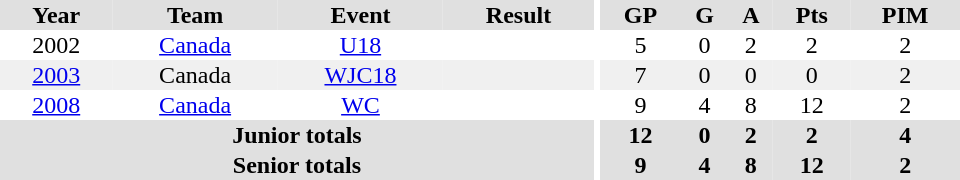<table border="0" cellpadding="1" cellspacing="0" ID="Table3" style="text-align:center; width:40em">
<tr ALIGN="centre" bgcolor="#e0e0e0">
<th>Year</th>
<th>Team</th>
<th>Event</th>
<th>Result</th>
<th rowspan="99" bgcolor="#ffffff"></th>
<th>GP</th>
<th>G</th>
<th>A</th>
<th>Pts</th>
<th>PIM</th>
</tr>
<tr>
<td>2002</td>
<td><a href='#'>Canada</a></td>
<td><a href='#'>U18</a></td>
<td></td>
<td>5</td>
<td>0</td>
<td>2</td>
<td>2</td>
<td>2</td>
</tr>
<tr bgcolor="#f0f0f0">
<td><a href='#'>2003</a></td>
<td>Canada</td>
<td><a href='#'>WJC18</a></td>
<td></td>
<td>7</td>
<td>0</td>
<td>0</td>
<td>0</td>
<td>2</td>
</tr>
<tr>
<td><a href='#'>2008</a></td>
<td><a href='#'>Canada</a></td>
<td><a href='#'>WC</a></td>
<td></td>
<td>9</td>
<td>4</td>
<td>8</td>
<td>12</td>
<td>2</td>
</tr>
<tr bgcolor="#e0e0e0">
<th colspan=4>Junior totals</th>
<th>12</th>
<th>0</th>
<th>2</th>
<th>2</th>
<th>4</th>
</tr>
<tr bgcolor="#e0e0e0">
<th colspan=4>Senior totals</th>
<th>9</th>
<th>4</th>
<th>8</th>
<th>12</th>
<th>2</th>
</tr>
</table>
